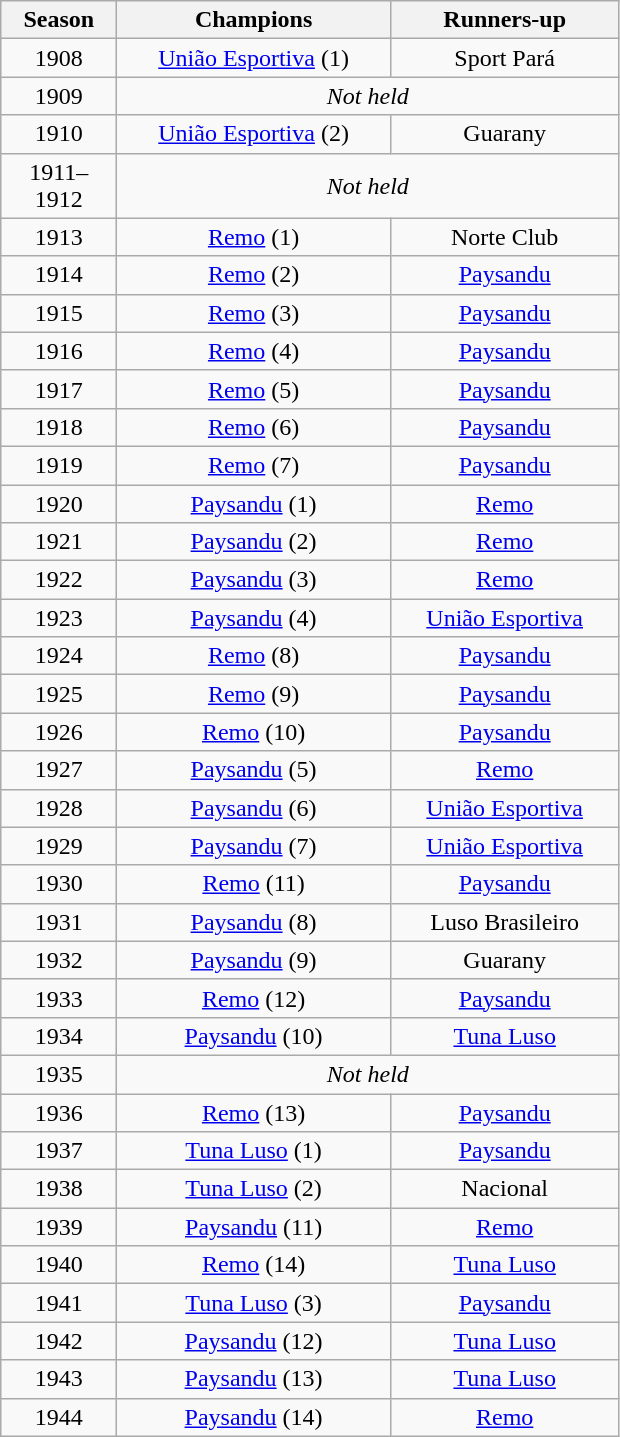<table class="wikitable" style="text-align:center; margin-left:1em;">
<tr>
<th style="width:70px">Season</th>
<th style="width:175px">Champions</th>
<th style="width:145px">Runners-up</th>
</tr>
<tr>
<td>1908</td>
<td><a href='#'>União Esportiva</a> (1)</td>
<td>Sport Pará</td>
</tr>
<tr>
<td>1909</td>
<td colspan=2><em>Not held</em></td>
</tr>
<tr>
<td>1910</td>
<td><a href='#'>União Esportiva</a> (2)</td>
<td>Guarany</td>
</tr>
<tr>
<td>1911–1912</td>
<td colspan=2><em>Not held</em></td>
</tr>
<tr>
<td>1913</td>
<td><a href='#'>Remo</a> (1)</td>
<td>Norte Club</td>
</tr>
<tr>
<td>1914</td>
<td><a href='#'>Remo</a> (2)</td>
<td><a href='#'>Paysandu</a></td>
</tr>
<tr>
<td>1915</td>
<td><a href='#'>Remo</a> (3)</td>
<td><a href='#'>Paysandu</a></td>
</tr>
<tr>
<td>1916</td>
<td><a href='#'>Remo</a> (4)</td>
<td><a href='#'>Paysandu</a></td>
</tr>
<tr>
<td>1917</td>
<td><a href='#'>Remo</a> (5)</td>
<td><a href='#'>Paysandu</a></td>
</tr>
<tr>
<td>1918</td>
<td><a href='#'>Remo</a> (6)</td>
<td><a href='#'>Paysandu</a></td>
</tr>
<tr>
<td>1919</td>
<td><a href='#'>Remo</a> (7)</td>
<td><a href='#'>Paysandu</a></td>
</tr>
<tr>
<td>1920</td>
<td><a href='#'>Paysandu</a> (1)</td>
<td><a href='#'>Remo</a></td>
</tr>
<tr>
<td>1921</td>
<td><a href='#'>Paysandu</a> (2)</td>
<td><a href='#'>Remo</a></td>
</tr>
<tr>
<td>1922</td>
<td><a href='#'>Paysandu</a> (3)</td>
<td><a href='#'>Remo</a></td>
</tr>
<tr>
<td>1923</td>
<td><a href='#'>Paysandu</a> (4)</td>
<td><a href='#'>União Esportiva</a></td>
</tr>
<tr>
<td>1924</td>
<td><a href='#'>Remo</a> (8)</td>
<td><a href='#'>Paysandu</a></td>
</tr>
<tr>
<td>1925</td>
<td><a href='#'>Remo</a> (9)</td>
<td><a href='#'>Paysandu</a></td>
</tr>
<tr>
<td>1926</td>
<td><a href='#'>Remo</a> (10)</td>
<td><a href='#'>Paysandu</a></td>
</tr>
<tr>
<td>1927</td>
<td><a href='#'>Paysandu</a> (5)</td>
<td><a href='#'>Remo</a></td>
</tr>
<tr>
<td>1928</td>
<td><a href='#'>Paysandu</a> (6)</td>
<td><a href='#'>União Esportiva</a></td>
</tr>
<tr>
<td>1929</td>
<td><a href='#'>Paysandu</a> (7)</td>
<td><a href='#'>União Esportiva</a></td>
</tr>
<tr>
<td>1930</td>
<td><a href='#'>Remo</a> (11)</td>
<td><a href='#'>Paysandu</a></td>
</tr>
<tr>
<td>1931</td>
<td><a href='#'>Paysandu</a> (8)</td>
<td>Luso Brasileiro</td>
</tr>
<tr>
<td>1932</td>
<td><a href='#'>Paysandu</a> (9)</td>
<td>Guarany</td>
</tr>
<tr>
<td>1933</td>
<td><a href='#'>Remo</a> (12)</td>
<td><a href='#'>Paysandu</a></td>
</tr>
<tr>
<td>1934</td>
<td><a href='#'>Paysandu</a> (10)</td>
<td><a href='#'>Tuna Luso</a></td>
</tr>
<tr>
<td>1935</td>
<td colspan=2><em>Not held</em></td>
</tr>
<tr>
<td>1936</td>
<td><a href='#'>Remo</a> (13)</td>
<td><a href='#'>Paysandu</a></td>
</tr>
<tr>
<td>1937</td>
<td><a href='#'>Tuna Luso</a> (1)</td>
<td><a href='#'>Paysandu</a></td>
</tr>
<tr>
<td>1938</td>
<td><a href='#'>Tuna Luso</a> (2)</td>
<td>Nacional</td>
</tr>
<tr>
<td>1939</td>
<td><a href='#'>Paysandu</a> (11)</td>
<td><a href='#'>Remo</a></td>
</tr>
<tr>
<td>1940</td>
<td><a href='#'>Remo</a> (14)</td>
<td><a href='#'>Tuna Luso</a></td>
</tr>
<tr>
<td>1941</td>
<td><a href='#'>Tuna Luso</a> (3)</td>
<td><a href='#'>Paysandu</a></td>
</tr>
<tr>
<td>1942</td>
<td><a href='#'>Paysandu</a> (12)</td>
<td><a href='#'>Tuna Luso</a></td>
</tr>
<tr>
<td>1943</td>
<td><a href='#'>Paysandu</a> (13)</td>
<td><a href='#'>Tuna Luso</a></td>
</tr>
<tr>
<td>1944</td>
<td><a href='#'>Paysandu</a> (14)</td>
<td><a href='#'>Remo</a></td>
</tr>
</table>
